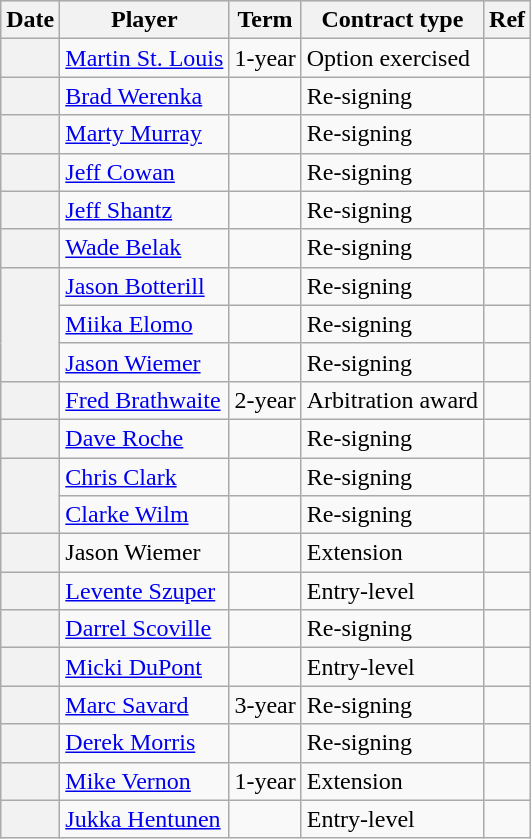<table class="wikitable plainrowheaders">
<tr style="background:#ddd; text-align:center;">
<th>Date</th>
<th>Player</th>
<th>Term</th>
<th>Contract type</th>
<th>Ref</th>
</tr>
<tr>
<th scope="row"></th>
<td><a href='#'>Martin St. Louis</a></td>
<td>1-year</td>
<td>Option exercised</td>
<td></td>
</tr>
<tr>
<th scope="row"></th>
<td><a href='#'>Brad Werenka</a></td>
<td></td>
<td>Re-signing</td>
<td></td>
</tr>
<tr>
<th scope="row"></th>
<td><a href='#'>Marty Murray</a></td>
<td></td>
<td>Re-signing</td>
<td></td>
</tr>
<tr>
<th scope="row"></th>
<td><a href='#'>Jeff Cowan</a></td>
<td></td>
<td>Re-signing</td>
<td></td>
</tr>
<tr>
<th scope="row"></th>
<td><a href='#'>Jeff Shantz</a></td>
<td></td>
<td>Re-signing</td>
<td></td>
</tr>
<tr>
<th scope="row"></th>
<td><a href='#'>Wade Belak</a></td>
<td></td>
<td>Re-signing</td>
<td></td>
</tr>
<tr>
<th scope="row" rowspan=3></th>
<td><a href='#'>Jason Botterill</a></td>
<td></td>
<td>Re-signing</td>
<td></td>
</tr>
<tr>
<td><a href='#'>Miika Elomo</a></td>
<td></td>
<td>Re-signing</td>
<td></td>
</tr>
<tr>
<td><a href='#'>Jason Wiemer</a></td>
<td></td>
<td>Re-signing</td>
<td></td>
</tr>
<tr>
<th scope="row"></th>
<td><a href='#'>Fred Brathwaite</a></td>
<td>2-year</td>
<td>Arbitration award</td>
<td></td>
</tr>
<tr>
<th scope="row"></th>
<td><a href='#'>Dave Roche</a></td>
<td></td>
<td>Re-signing</td>
<td></td>
</tr>
<tr>
<th scope="row" rowspan=2></th>
<td><a href='#'>Chris Clark</a></td>
<td></td>
<td>Re-signing</td>
<td></td>
</tr>
<tr>
<td><a href='#'>Clarke Wilm</a></td>
<td></td>
<td>Re-signing</td>
<td></td>
</tr>
<tr>
<th scope="row"></th>
<td>Jason Wiemer</td>
<td></td>
<td>Extension</td>
<td></td>
</tr>
<tr>
<th scope="row"></th>
<td><a href='#'>Levente Szuper</a></td>
<td></td>
<td>Entry-level</td>
<td></td>
</tr>
<tr>
<th scope="row"></th>
<td><a href='#'>Darrel Scoville</a></td>
<td></td>
<td>Re-signing</td>
<td></td>
</tr>
<tr>
<th scope="row"></th>
<td><a href='#'>Micki DuPont</a></td>
<td></td>
<td>Entry-level</td>
<td></td>
</tr>
<tr>
<th scope="row"></th>
<td><a href='#'>Marc Savard</a></td>
<td>3-year</td>
<td>Re-signing</td>
<td></td>
</tr>
<tr>
<th scope="row"></th>
<td><a href='#'>Derek Morris</a></td>
<td></td>
<td>Re-signing</td>
<td></td>
</tr>
<tr>
<th scope="row"></th>
<td><a href='#'>Mike Vernon</a></td>
<td>1-year</td>
<td>Extension</td>
<td></td>
</tr>
<tr>
<th scope="row"></th>
<td><a href='#'>Jukka Hentunen</a></td>
<td></td>
<td>Entry-level</td>
<td></td>
</tr>
</table>
